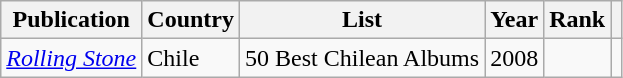<table class="sortable wikitable">
<tr>
<th>Publication</th>
<th>Country</th>
<th>List</th>
<th>Year</th>
<th>Rank</th>
<th></th>
</tr>
<tr>
<td><em><a href='#'>Rolling Stone</a></em></td>
<td>Chile</td>
<td>50 Best Chilean Albums</td>
<td>2008</td>
<td></td>
<td></td>
</tr>
</table>
